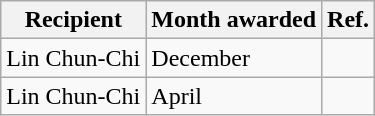<table class="wikitable">
<tr>
<th>Recipient</th>
<th>Month awarded</th>
<th>Ref.</th>
</tr>
<tr>
<td>Lin Chun-Chi</td>
<td>December</td>
<td></td>
</tr>
<tr>
<td>Lin Chun-Chi</td>
<td>April</td>
<td></td>
</tr>
</table>
